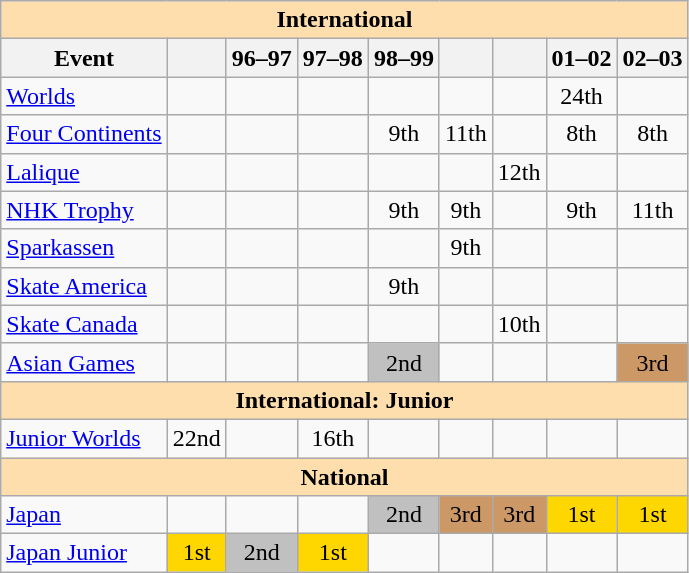<table class="wikitable" style="text-align:center">
<tr>
<th style="background-color: #ffdead; " colspan=9 align=center>International</th>
</tr>
<tr>
<th>Event</th>
<th></th>
<th>96–97</th>
<th>97–98</th>
<th>98–99</th>
<th></th>
<th></th>
<th>01–02</th>
<th>02–03</th>
</tr>
<tr>
<td align=left><a href='#'>Worlds</a></td>
<td></td>
<td></td>
<td></td>
<td></td>
<td></td>
<td></td>
<td>24th</td>
<td></td>
</tr>
<tr>
<td align=left><a href='#'>Four Continents</a></td>
<td></td>
<td></td>
<td></td>
<td>9th</td>
<td>11th</td>
<td></td>
<td>8th</td>
<td>8th</td>
</tr>
<tr>
<td align=left> <a href='#'>Lalique</a></td>
<td></td>
<td></td>
<td></td>
<td></td>
<td></td>
<td>12th</td>
<td></td>
<td></td>
</tr>
<tr>
<td align=left> <a href='#'>NHK Trophy</a></td>
<td></td>
<td></td>
<td></td>
<td>9th</td>
<td>9th</td>
<td></td>
<td>9th</td>
<td>11th</td>
</tr>
<tr>
<td align=left> <a href='#'>Sparkassen</a></td>
<td></td>
<td></td>
<td></td>
<td></td>
<td>9th</td>
<td></td>
<td></td>
<td></td>
</tr>
<tr>
<td align=left> <a href='#'>Skate America</a></td>
<td></td>
<td></td>
<td></td>
<td>9th</td>
<td></td>
<td></td>
<td></td>
<td></td>
</tr>
<tr>
<td align=left> <a href='#'>Skate Canada</a></td>
<td></td>
<td></td>
<td></td>
<td></td>
<td></td>
<td>10th</td>
<td></td>
<td></td>
</tr>
<tr>
<td align=left><a href='#'>Asian Games</a></td>
<td></td>
<td></td>
<td></td>
<td bgcolor=silver>2nd</td>
<td></td>
<td></td>
<td></td>
<td bgcolor=cc9966>3rd</td>
</tr>
<tr>
<th style="background-color: #ffdead; " colspan=9 align=center>International: Junior</th>
</tr>
<tr>
<td align=left><a href='#'>Junior Worlds</a></td>
<td>22nd</td>
<td></td>
<td>16th</td>
<td></td>
<td></td>
<td></td>
<td></td>
<td></td>
</tr>
<tr>
<th style="background-color: #ffdead; " colspan=9 align=center>National</th>
</tr>
<tr>
<td align=left><a href='#'>Japan</a></td>
<td></td>
<td></td>
<td></td>
<td bgcolor=silver>2nd</td>
<td bgcolor=cc9966>3rd</td>
<td bgcolor=cc9966>3rd</td>
<td bgcolor=gold>1st</td>
<td bgcolor=gold>1st</td>
</tr>
<tr>
<td align=left><a href='#'>Japan Junior</a></td>
<td bgcolor=gold>1st</td>
<td bgcolor=silver>2nd</td>
<td bgcolor=gold>1st</td>
<td></td>
<td></td>
<td></td>
<td></td>
<td></td>
</tr>
</table>
